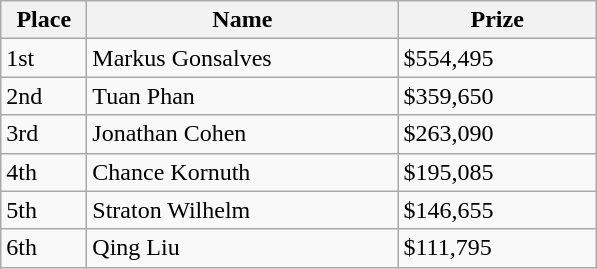<table class="wikitable">
<tr>
<th style="width:50px;">Place</th>
<th style="width:200px;">Name</th>
<th style="width:125px;">Prize</th>
</tr>
<tr>
<td>1st</td>
<td> Markus Gonsalves</td>
<td>$554,495</td>
</tr>
<tr>
<td>2nd</td>
<td> Tuan Phan</td>
<td>$359,650</td>
</tr>
<tr>
<td>3rd</td>
<td> Jonathan Cohen</td>
<td>$263,090</td>
</tr>
<tr>
<td>4th</td>
<td> Chance Kornuth</td>
<td>$195,085</td>
</tr>
<tr>
<td>5th</td>
<td> Straton Wilhelm</td>
<td>$146,655</td>
</tr>
<tr>
<td>6th</td>
<td> Qing Liu</td>
<td>$111,795</td>
</tr>
</table>
